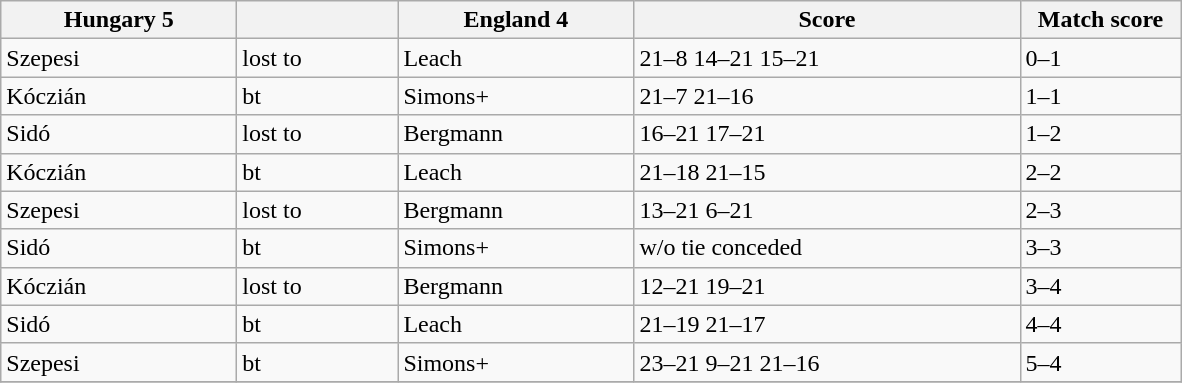<table class="wikitable">
<tr>
<th width=150> Hungary 5</th>
<th width=100></th>
<th width=150> England 4</th>
<th width=250>Score</th>
<th width=100>Match score</th>
</tr>
<tr>
<td>Szepesi</td>
<td>lost to</td>
<td>Leach</td>
<td>21–8 14–21 15–21</td>
<td>0–1</td>
</tr>
<tr>
<td>Kóczián</td>
<td>bt</td>
<td>Simons+</td>
<td>21–7 21–16</td>
<td>1–1</td>
</tr>
<tr>
<td>Sidó</td>
<td>lost to</td>
<td>Bergmann</td>
<td>16–21 17–21</td>
<td>1–2</td>
</tr>
<tr>
<td>Kóczián</td>
<td>bt</td>
<td>Leach</td>
<td>21–18 21–15</td>
<td>2–2</td>
</tr>
<tr>
<td>Szepesi</td>
<td>lost to</td>
<td>Bergmann</td>
<td>13–21 6–21</td>
<td>2–3</td>
</tr>
<tr>
<td>Sidó</td>
<td>bt</td>
<td>Simons+</td>
<td>w/o tie conceded</td>
<td>3–3</td>
</tr>
<tr>
<td>Kóczián</td>
<td>lost to</td>
<td>Bergmann</td>
<td>12–21 19–21</td>
<td>3–4</td>
</tr>
<tr>
<td>Sidó</td>
<td>bt</td>
<td>Leach</td>
<td>21–19 21–17</td>
<td>4–4</td>
</tr>
<tr>
<td>Szepesi</td>
<td>bt</td>
<td>Simons+</td>
<td>23–21 9–21 21–16</td>
<td>5–4</td>
</tr>
<tr>
</tr>
</table>
